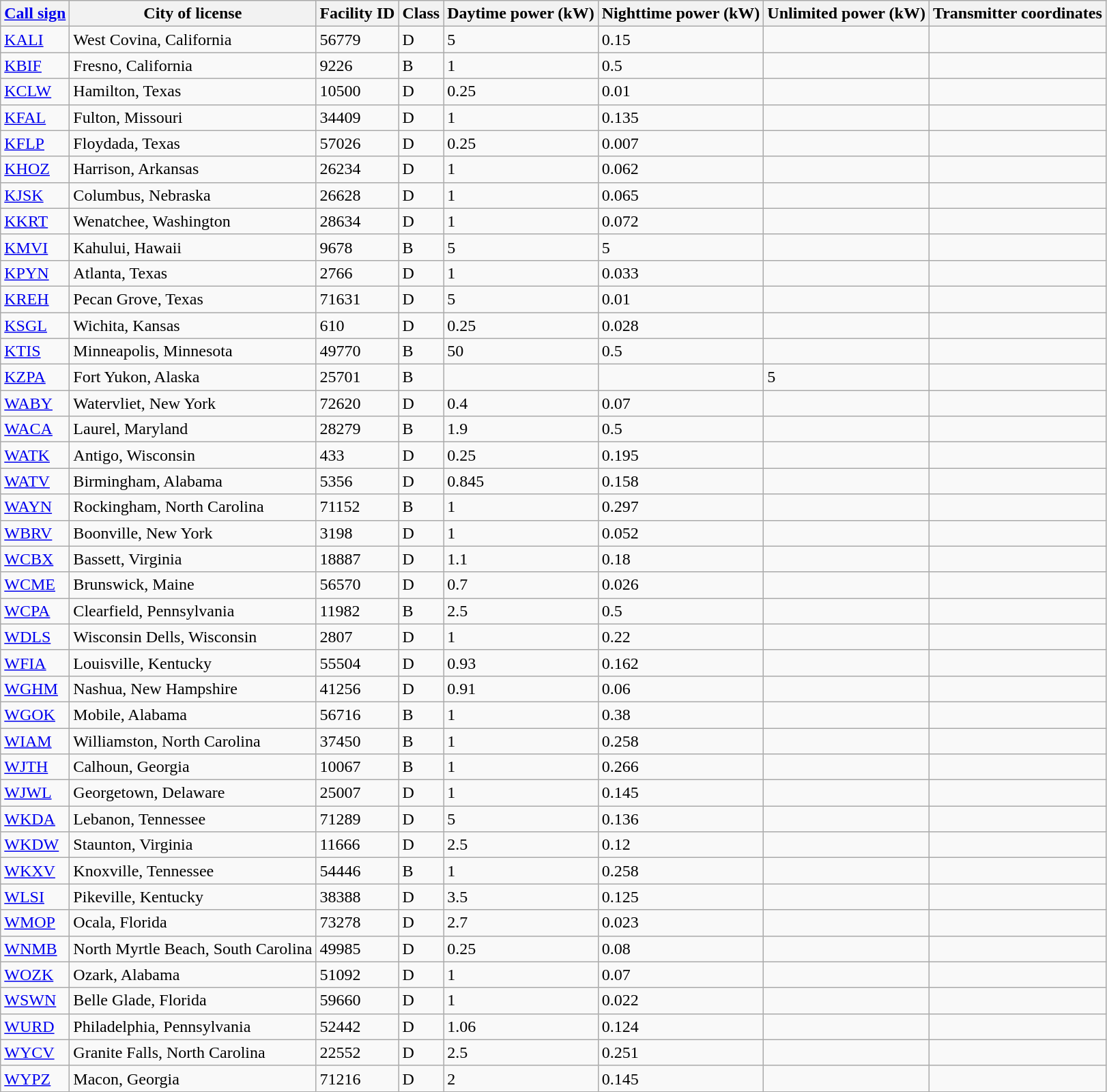<table class="wikitable sortable">
<tr>
<th><a href='#'>Call sign</a></th>
<th>City of license</th>
<th>Facility ID</th>
<th>Class</th>
<th>Daytime power (kW)</th>
<th>Nighttime power (kW)</th>
<th>Unlimited power (kW)</th>
<th>Transmitter coordinates</th>
</tr>
<tr>
<td><a href='#'>KALI</a></td>
<td>West Covina, California</td>
<td>56779</td>
<td>D</td>
<td>5</td>
<td>0.15</td>
<td></td>
<td></td>
</tr>
<tr>
<td><a href='#'>KBIF</a></td>
<td>Fresno, California</td>
<td>9226</td>
<td>B</td>
<td>1</td>
<td>0.5</td>
<td></td>
<td></td>
</tr>
<tr>
<td><a href='#'>KCLW</a></td>
<td>Hamilton, Texas</td>
<td>10500</td>
<td>D</td>
<td>0.25</td>
<td>0.01</td>
<td></td>
<td></td>
</tr>
<tr>
<td><a href='#'>KFAL</a></td>
<td>Fulton, Missouri</td>
<td>34409</td>
<td>D</td>
<td>1</td>
<td>0.135</td>
<td></td>
<td></td>
</tr>
<tr>
<td><a href='#'>KFLP</a></td>
<td>Floydada, Texas</td>
<td>57026</td>
<td>D</td>
<td>0.25</td>
<td>0.007</td>
<td></td>
<td></td>
</tr>
<tr>
<td><a href='#'>KHOZ</a></td>
<td>Harrison, Arkansas</td>
<td>26234</td>
<td>D</td>
<td>1</td>
<td>0.062</td>
<td></td>
<td></td>
</tr>
<tr>
<td><a href='#'>KJSK</a></td>
<td>Columbus, Nebraska</td>
<td>26628</td>
<td>D</td>
<td>1</td>
<td>0.065</td>
<td></td>
<td></td>
</tr>
<tr>
<td><a href='#'>KKRT</a></td>
<td>Wenatchee, Washington</td>
<td>28634</td>
<td>D</td>
<td>1</td>
<td>0.072</td>
<td></td>
<td></td>
</tr>
<tr>
<td><a href='#'>KMVI</a></td>
<td>Kahului, Hawaii</td>
<td>9678</td>
<td>B</td>
<td>5</td>
<td>5</td>
<td></td>
<td></td>
</tr>
<tr>
<td><a href='#'>KPYN</a></td>
<td>Atlanta, Texas</td>
<td>2766</td>
<td>D</td>
<td>1</td>
<td>0.033</td>
<td></td>
<td></td>
</tr>
<tr>
<td><a href='#'>KREH</a></td>
<td>Pecan Grove, Texas</td>
<td>71631</td>
<td>D</td>
<td>5</td>
<td>0.01</td>
<td></td>
<td></td>
</tr>
<tr>
<td><a href='#'>KSGL</a></td>
<td>Wichita, Kansas</td>
<td>610</td>
<td>D</td>
<td>0.25</td>
<td>0.028</td>
<td></td>
<td></td>
</tr>
<tr>
<td><a href='#'>KTIS</a></td>
<td>Minneapolis, Minnesota</td>
<td>49770</td>
<td>B</td>
<td>50</td>
<td>0.5</td>
<td></td>
<td></td>
</tr>
<tr>
<td><a href='#'>KZPA</a></td>
<td>Fort Yukon, Alaska</td>
<td>25701</td>
<td>B</td>
<td></td>
<td></td>
<td>5</td>
<td></td>
</tr>
<tr>
<td><a href='#'>WABY</a></td>
<td>Watervliet, New York</td>
<td>72620</td>
<td>D</td>
<td>0.4</td>
<td>0.07</td>
<td></td>
<td></td>
</tr>
<tr>
<td><a href='#'>WACA</a></td>
<td>Laurel, Maryland</td>
<td>28279</td>
<td>B</td>
<td>1.9</td>
<td>0.5</td>
<td></td>
<td></td>
</tr>
<tr>
<td><a href='#'>WATK</a></td>
<td>Antigo, Wisconsin</td>
<td>433</td>
<td>D</td>
<td>0.25</td>
<td>0.195</td>
<td></td>
<td></td>
</tr>
<tr>
<td><a href='#'>WATV</a></td>
<td>Birmingham, Alabama</td>
<td>5356</td>
<td>D</td>
<td>0.845</td>
<td>0.158</td>
<td></td>
<td></td>
</tr>
<tr>
<td><a href='#'>WAYN</a></td>
<td>Rockingham, North Carolina</td>
<td>71152</td>
<td>B</td>
<td>1</td>
<td>0.297</td>
<td></td>
<td></td>
</tr>
<tr>
<td><a href='#'>WBRV</a></td>
<td>Boonville, New York</td>
<td>3198</td>
<td>D</td>
<td>1</td>
<td>0.052</td>
<td></td>
<td></td>
</tr>
<tr>
<td><a href='#'>WCBX</a></td>
<td>Bassett, Virginia</td>
<td>18887</td>
<td>D</td>
<td>1.1</td>
<td>0.18</td>
<td></td>
<td></td>
</tr>
<tr>
<td><a href='#'>WCME</a></td>
<td>Brunswick, Maine</td>
<td>56570</td>
<td>D</td>
<td>0.7</td>
<td>0.026</td>
<td></td>
<td></td>
</tr>
<tr>
<td><a href='#'>WCPA</a></td>
<td>Clearfield, Pennsylvania</td>
<td>11982</td>
<td>B</td>
<td>2.5</td>
<td>0.5</td>
<td></td>
<td></td>
</tr>
<tr>
<td><a href='#'>WDLS</a></td>
<td>Wisconsin Dells, Wisconsin</td>
<td>2807</td>
<td>D</td>
<td>1</td>
<td>0.22</td>
<td></td>
<td></td>
</tr>
<tr>
<td><a href='#'>WFIA</a></td>
<td>Louisville, Kentucky</td>
<td>55504</td>
<td>D</td>
<td>0.93</td>
<td>0.162</td>
<td></td>
<td></td>
</tr>
<tr>
<td><a href='#'>WGHM</a></td>
<td>Nashua, New Hampshire</td>
<td>41256</td>
<td>D</td>
<td>0.91</td>
<td>0.06</td>
<td></td>
<td></td>
</tr>
<tr>
<td><a href='#'>WGOK</a></td>
<td>Mobile, Alabama</td>
<td>56716</td>
<td>B</td>
<td>1</td>
<td>0.38</td>
<td></td>
<td></td>
</tr>
<tr>
<td><a href='#'>WIAM</a></td>
<td>Williamston, North Carolina</td>
<td>37450</td>
<td>B</td>
<td>1</td>
<td>0.258</td>
<td></td>
<td></td>
</tr>
<tr>
<td><a href='#'>WJTH</a></td>
<td>Calhoun, Georgia</td>
<td>10067</td>
<td>B</td>
<td>1</td>
<td>0.266</td>
<td></td>
<td></td>
</tr>
<tr>
<td><a href='#'>WJWL</a></td>
<td>Georgetown, Delaware</td>
<td>25007</td>
<td>D</td>
<td>1</td>
<td>0.145</td>
<td></td>
<td></td>
</tr>
<tr>
<td><a href='#'>WKDA</a></td>
<td>Lebanon, Tennessee</td>
<td>71289</td>
<td>D</td>
<td>5</td>
<td>0.136</td>
<td></td>
<td></td>
</tr>
<tr>
<td><a href='#'>WKDW</a></td>
<td>Staunton, Virginia</td>
<td>11666</td>
<td>D</td>
<td>2.5</td>
<td>0.12</td>
<td></td>
<td></td>
</tr>
<tr>
<td><a href='#'>WKXV</a></td>
<td>Knoxville, Tennessee</td>
<td>54446</td>
<td>B</td>
<td>1</td>
<td>0.258</td>
<td></td>
<td></td>
</tr>
<tr>
<td><a href='#'>WLSI</a></td>
<td>Pikeville, Kentucky</td>
<td>38388</td>
<td>D</td>
<td>3.5</td>
<td>0.125</td>
<td></td>
<td></td>
</tr>
<tr>
<td><a href='#'>WMOP</a></td>
<td>Ocala, Florida</td>
<td>73278</td>
<td>D</td>
<td>2.7</td>
<td>0.023</td>
<td></td>
<td></td>
</tr>
<tr>
<td><a href='#'>WNMB</a></td>
<td>North Myrtle Beach, South Carolina</td>
<td>49985</td>
<td>D</td>
<td>0.25</td>
<td>0.08</td>
<td></td>
<td></td>
</tr>
<tr>
<td><a href='#'>WOZK</a></td>
<td>Ozark, Alabama</td>
<td>51092</td>
<td>D</td>
<td>1</td>
<td>0.07</td>
<td></td>
<td></td>
</tr>
<tr>
<td><a href='#'>WSWN</a></td>
<td>Belle Glade, Florida</td>
<td>59660</td>
<td>D</td>
<td>1</td>
<td>0.022</td>
<td></td>
<td></td>
</tr>
<tr>
<td><a href='#'>WURD</a></td>
<td>Philadelphia, Pennsylvania</td>
<td>52442</td>
<td>D</td>
<td>1.06</td>
<td>0.124</td>
<td></td>
<td></td>
</tr>
<tr>
<td><a href='#'>WYCV</a></td>
<td>Granite Falls, North Carolina</td>
<td>22552</td>
<td>D</td>
<td>2.5</td>
<td>0.251</td>
<td></td>
<td></td>
</tr>
<tr>
<td><a href='#'>WYPZ</a></td>
<td>Macon, Georgia</td>
<td>71216</td>
<td>D</td>
<td>2</td>
<td>0.145</td>
<td></td>
<td></td>
</tr>
</table>
